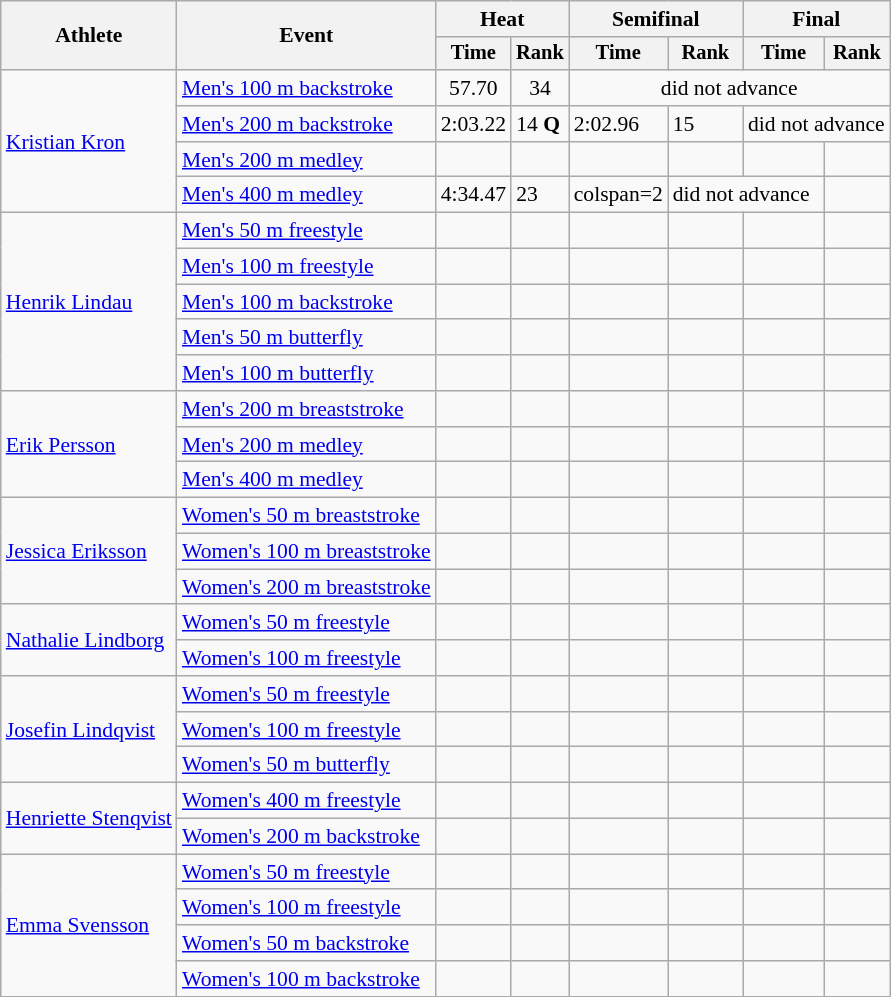<table class=wikitable style="font-size:90%">
<tr>
<th rowspan=2>Athlete</th>
<th rowspan=2>Event</th>
<th colspan=2>Heat</th>
<th colspan=2>Semifinal</th>
<th colspan=2>Final</th>
</tr>
<tr style="font-size:95%">
<th>Time</th>
<th>Rank</th>
<th>Time</th>
<th>Rank</th>
<th>Time</th>
<th>Rank</th>
</tr>
<tr align=center>
<td align=left rowspan=4><a href='#'>Kristian Kron</a></td>
<td align=left><a href='#'>Men's 100 m backstroke</a></td>
<td>57.70</td>
<td>34</td>
<td colspan=4>did not advance</td>
</tr>
<tr>
<td align=left><a href='#'>Men's 200 m backstroke</a></td>
<td>2:03.22</td>
<td>14 <strong>Q</strong></td>
<td>2:02.96</td>
<td>15</td>
<td colspan=2>did not advance</td>
</tr>
<tr>
<td align=left><a href='#'>Men's 200 m medley</a></td>
<td></td>
<td></td>
<td></td>
<td></td>
<td></td>
<td></td>
</tr>
<tr>
<td align=left><a href='#'>Men's 400 m medley</a></td>
<td>4:34.47</td>
<td>23</td>
<td>colspan=2 </td>
<td colspan=2>did not advance</td>
</tr>
<tr align=center>
<td align=left rowspan=5><a href='#'>Henrik Lindau</a></td>
<td align=left><a href='#'>Men's 50 m freestyle</a></td>
<td></td>
<td></td>
<td></td>
<td></td>
<td></td>
<td></td>
</tr>
<tr>
<td align=left><a href='#'>Men's 100 m freestyle</a></td>
<td></td>
<td></td>
<td></td>
<td></td>
<td></td>
<td></td>
</tr>
<tr>
<td align=left><a href='#'>Men's 100 m backstroke</a></td>
<td></td>
<td></td>
<td></td>
<td></td>
<td></td>
<td></td>
</tr>
<tr>
<td align=left><a href='#'>Men's 50 m butterfly</a></td>
<td></td>
<td></td>
<td></td>
<td></td>
<td></td>
<td></td>
</tr>
<tr>
<td align=left><a href='#'>Men's 100 m butterfly</a></td>
<td></td>
<td></td>
<td></td>
<td></td>
<td></td>
<td></td>
</tr>
<tr align=center>
<td align=left rowspan=3><a href='#'>Erik Persson</a></td>
<td align=left><a href='#'>Men's 200 m breaststroke</a></td>
<td></td>
<td></td>
<td></td>
<td></td>
<td></td>
<td></td>
</tr>
<tr>
<td align=left><a href='#'>Men's 200 m medley</a></td>
<td></td>
<td></td>
<td></td>
<td></td>
<td></td>
<td></td>
</tr>
<tr>
<td align=left><a href='#'>Men's 400 m medley</a></td>
<td></td>
<td></td>
<td></td>
<td></td>
<td></td>
<td></td>
</tr>
<tr align=center>
<td align=left rowspan=3><a href='#'>Jessica Eriksson</a></td>
<td align=left><a href='#'>Women's 50 m breaststroke</a></td>
<td></td>
<td></td>
<td></td>
<td></td>
<td></td>
<td></td>
</tr>
<tr align=left>
<td align=left><a href='#'>Women's 100 m breaststroke</a></td>
<td></td>
<td></td>
<td></td>
<td></td>
<td></td>
<td></td>
</tr>
<tr align=left>
<td align=left><a href='#'>Women's 200 m breaststroke</a></td>
<td></td>
<td></td>
<td></td>
<td></td>
<td></td>
<td></td>
</tr>
<tr align=center>
<td align=left rowspan=2><a href='#'>Nathalie Lindborg</a></td>
<td align=left><a href='#'>Women's 50 m freestyle</a></td>
<td></td>
<td></td>
<td></td>
<td></td>
<td></td>
<td></td>
</tr>
<tr align=left>
<td align=left><a href='#'>Women's 100 m freestyle</a></td>
<td></td>
<td></td>
<td></td>
<td></td>
<td></td>
<td></td>
</tr>
<tr align=center>
<td align=left rowspan=3><a href='#'>Josefin Lindqvist</a></td>
<td align=left><a href='#'>Women's 50 m freestyle</a></td>
<td></td>
<td></td>
<td></td>
<td></td>
<td></td>
<td></td>
</tr>
<tr align=left>
<td align=left><a href='#'>Women's 100 m freestyle</a></td>
<td></td>
<td></td>
<td></td>
<td></td>
<td></td>
<td></td>
</tr>
<tr align=left>
<td align=left><a href='#'>Women's 50 m butterfly</a></td>
<td></td>
<td></td>
<td></td>
<td></td>
<td></td>
<td></td>
</tr>
<tr align=center>
<td align=left rowspan=2><a href='#'>Henriette Stenqvist</a></td>
<td align=left><a href='#'>Women's 400 m freestyle</a></td>
<td></td>
<td></td>
<td></td>
<td></td>
<td></td>
<td></td>
</tr>
<tr align=left>
<td><a href='#'>Women's 200 m backstroke</a></td>
<td></td>
<td></td>
<td></td>
<td></td>
<td></td>
<td></td>
</tr>
<tr align=center>
<td align=left rowspan=4><a href='#'>Emma Svensson</a></td>
<td align=left><a href='#'>Women's 50 m freestyle</a></td>
<td></td>
<td></td>
<td></td>
<td></td>
<td></td>
<td></td>
</tr>
<tr>
<td align=left><a href='#'>Women's 100 m freestyle</a></td>
<td></td>
<td></td>
<td></td>
<td></td>
<td></td>
<td></td>
</tr>
<tr align=left>
<td><a href='#'>Women's 50 m backstroke</a></td>
<td></td>
<td></td>
<td></td>
<td></td>
<td></td>
<td></td>
</tr>
<tr align=left>
<td><a href='#'>Women's 100 m backstroke</a></td>
<td></td>
<td></td>
<td></td>
<td></td>
<td></td>
<td></td>
</tr>
</table>
